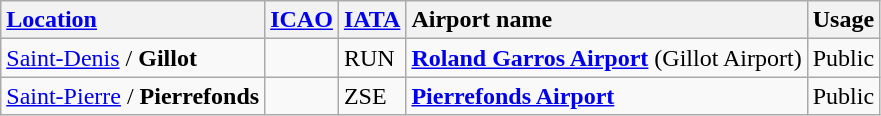<table class="wikitable sortable">
<tr valign=baseline>
<th style="text-align:left;"><a href='#'>Location</a></th>
<th style="text-align:left;"><a href='#'>ICAO</a></th>
<th style="text-align:left;"><a href='#'>IATA</a></th>
<th style="text-align:left;">Airport name</th>
<th style="text-align:left;">Usage</th>
</tr>
<tr valign=top>
<td><a href='#'>Saint-Denis</a> / <strong>Gillot</strong></td>
<td></td>
<td>RUN</td>
<td><strong><a href='#'>Roland Garros Airport</a></strong> (Gillot Airport)</td>
<td>Public</td>
</tr>
<tr valign=top>
<td><a href='#'>Saint-Pierre</a> / <strong>Pierrefonds</strong></td>
<td></td>
<td>ZSE</td>
<td><strong><a href='#'>Pierrefonds Airport</a></strong></td>
<td>Public</td>
</tr>
</table>
